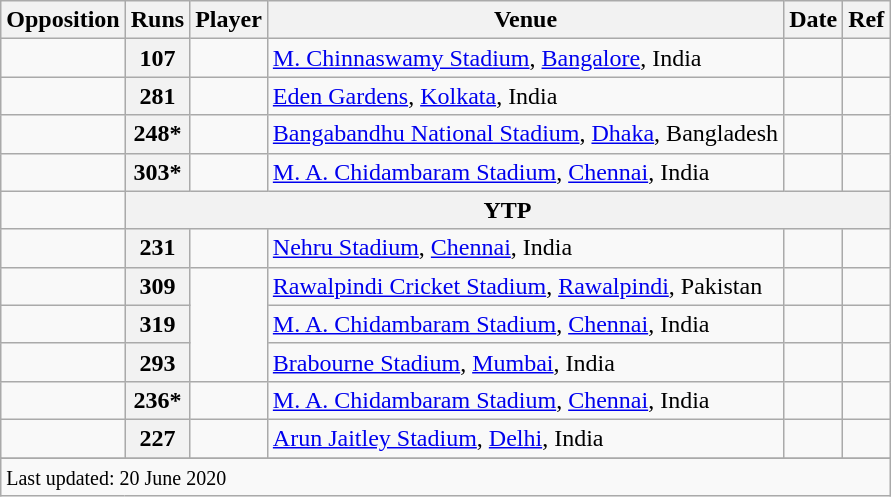<table class="wikitable sortable">
<tr>
<th scope=col>Opposition</th>
<th scope=col>Runs</th>
<th scope=col>Player</th>
<th scope=col>Venue</th>
<th scope=col>Date</th>
<th scope=col>Ref</th>
</tr>
<tr>
<td style=text-align:left;></td>
<th scope=row style=text-align:center;>107</th>
<td></td>
<td><a href='#'>M. Chinnaswamy Stadium</a>, <a href='#'>Bangalore</a>, India</td>
<td></td>
<td></td>
</tr>
<tr>
<td style=text-align:left;></td>
<th scope=row style=text-align:center;>281</th>
<td></td>
<td><a href='#'>Eden Gardens</a>, <a href='#'>Kolkata</a>, India</td>
<td></td>
<td></td>
</tr>
<tr>
<td style=text-align:left;></td>
<th scope=row style=text-align:center;>248*</th>
<td></td>
<td><a href='#'>Bangabandhu National Stadium</a>, <a href='#'>Dhaka</a>, Bangladesh</td>
<td></td>
<td></td>
</tr>
<tr>
<td style=text-align:left;></td>
<th scope=row style=text-align:center;>303*</th>
<td></td>
<td><a href='#'>M. A. Chidambaram Stadium</a>, <a href='#'>Chennai</a>, India</td>
<td></td>
<td></td>
</tr>
<tr>
<td style=text-align:left;></td>
<th style=text-align:center; colspan=5>YTP</th>
</tr>
<tr>
<td style=text-align:left;></td>
<th scope=row style=text-align:center;>231</th>
<td></td>
<td><a href='#'>Nehru Stadium</a>, <a href='#'>Chennai</a>, India</td>
<td></td>
<td></td>
</tr>
<tr>
<td style=text-align:left;></td>
<th scope=row style=text-align:center;>309</th>
<td rowspan=3></td>
<td><a href='#'>Rawalpindi Cricket Stadium</a>, <a href='#'>Rawalpindi</a>, Pakistan</td>
<td></td>
<td></td>
</tr>
<tr>
<td style=text-align:left;></td>
<th scope=row style=text-align:center;>319</th>
<td><a href='#'>M. A. Chidambaram Stadium</a>, <a href='#'>Chennai</a>, India</td>
<td></td>
<td></td>
</tr>
<tr>
<td style=text-align:left;></td>
<th scope=row style=text-align:center;>293</th>
<td><a href='#'>Brabourne Stadium</a>, <a href='#'>Mumbai</a>, India</td>
<td></td>
<td></td>
</tr>
<tr>
<td style=text-align:left;></td>
<th scope=row style=text-align:center;>236*</th>
<td></td>
<td><a href='#'>M. A. Chidambaram Stadium</a>, <a href='#'>Chennai</a>, India</td>
<td></td>
<td></td>
</tr>
<tr>
<td style=text-align:left;></td>
<th scope=row style=text-align:center;>227</th>
<td></td>
<td><a href='#'>Arun Jaitley Stadium</a>, <a href='#'>Delhi</a>, India</td>
<td></td>
<td></td>
</tr>
<tr>
</tr>
<tr class=sortbottom>
<td colspan=6><small>Last updated: 20 June 2020</small></td>
</tr>
</table>
